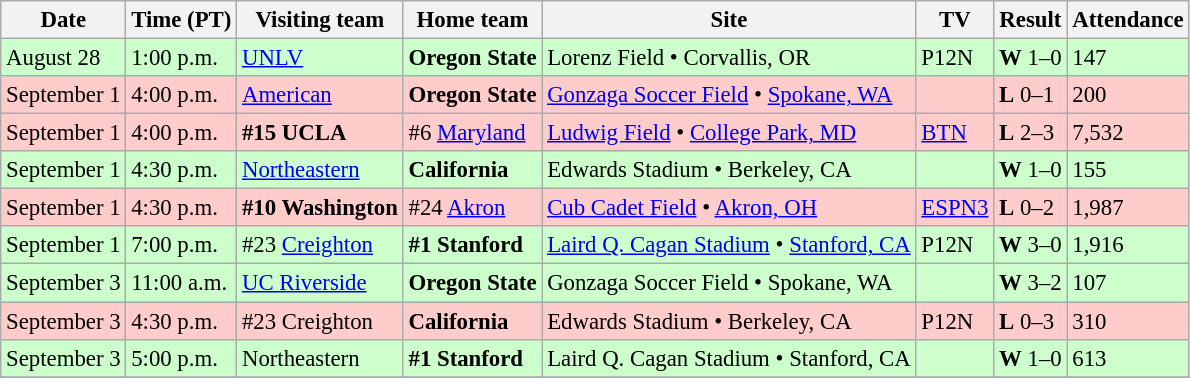<table class="wikitable" style="font-size:95%;">
<tr>
<th>Date</th>
<th>Time (PT)</th>
<th>Visiting team</th>
<th>Home team</th>
<th>Site</th>
<th>TV</th>
<th>Result</th>
<th>Attendance</th>
</tr>
<tr style="background:#cfc;">
<td>August 28</td>
<td>1:00 p.m.</td>
<td><a href='#'>UNLV</a></td>
<td><strong>Oregon State</strong></td>
<td>Lorenz Field • Corvallis, OR</td>
<td>P12N</td>
<td><strong>W</strong> 1–0 </td>
<td>147</td>
</tr>
<tr style="background:#fcc;">
<td>September 1</td>
<td>4:00 p.m.</td>
<td><a href='#'>American</a></td>
<td><strong>Oregon State</strong></td>
<td><a href='#'>Gonzaga Soccer Field</a> • <a href='#'>Spokane, WA</a><br></td>
<td></td>
<td><strong>L</strong> 0–1</td>
<td>200</td>
</tr>
<tr style="background:#fcc;">
<td>September 1</td>
<td>4:00 p.m.</td>
<td><strong>#15 UCLA</strong></td>
<td>#6 <a href='#'>Maryland</a></td>
<td><a href='#'>Ludwig Field</a> • <a href='#'>College Park, MD</a></td>
<td><a href='#'>BTN</a></td>
<td><strong>L</strong> 2–3 </td>
<td>7,532</td>
</tr>
<tr style="background:#cfc;">
<td>September 1</td>
<td>4:30 p.m.</td>
<td><a href='#'>Northeastern</a></td>
<td><strong>California</strong></td>
<td>Edwards Stadium • Berkeley, CA</td>
<td></td>
<td><strong>W</strong> 1–0</td>
<td>155</td>
</tr>
<tr style="background:#fcc;">
<td>September 1</td>
<td>4:30 p.m.</td>
<td><strong>#10 Washington</strong></td>
<td>#24 <a href='#'>Akron</a></td>
<td><a href='#'>Cub Cadet Field</a> • <a href='#'>Akron, OH</a></td>
<td><a href='#'>ESPN3</a></td>
<td><strong>L</strong> 0–2</td>
<td>1,987</td>
</tr>
<tr style="background:#cfc;">
<td>September 1</td>
<td>7:00 p.m.</td>
<td>#23 <a href='#'>Creighton</a></td>
<td><strong>#1 Stanford</strong></td>
<td><a href='#'>Laird Q. Cagan Stadium</a> • <a href='#'>Stanford, CA</a></td>
<td>P12N</td>
<td><strong>W</strong> 3–0</td>
<td>1,916</td>
</tr>
<tr style="background:#cfc;">
<td>September 3</td>
<td>11:00 a.m.</td>
<td><a href='#'>UC Riverside</a></td>
<td><strong>Oregon State</strong></td>
<td>Gonzaga Soccer Field • Spokane, WA<br></td>
<td></td>
<td><strong>W</strong> 3–2</td>
<td>107</td>
</tr>
<tr style="background:#fcc;">
<td>September 3</td>
<td>4:30 p.m.</td>
<td>#23 Creighton</td>
<td><strong>California</strong></td>
<td>Edwards Stadium • Berkeley, CA</td>
<td>P12N</td>
<td><strong>L</strong> 0–3</td>
<td>310</td>
</tr>
<tr style="background:#cfc;">
<td>September 3</td>
<td>5:00 p.m.</td>
<td>Northeastern</td>
<td><strong>#1 Stanford</strong></td>
<td>Laird Q. Cagan Stadium • Stanford, CA</td>
<td></td>
<td><strong>W</strong> 1–0</td>
<td>613</td>
</tr>
<tr>
</tr>
</table>
